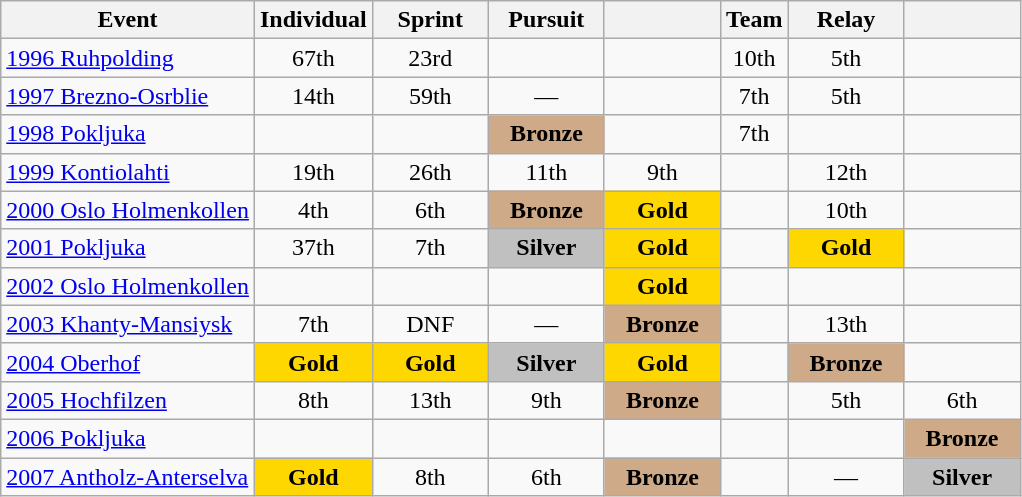<table class="wikitable" style="text-align: center;">
<tr ">
<th>Event</th>
<th>Individual</th>
<th>Sprint</th>
<th>Pursuit</th>
<th></th>
<th>Team</th>
<th>Relay</th>
<th></th>
</tr>
<tr>
<td align=left> <a href='#'>1996 Ruhpolding</a></td>
<td>67th</td>
<td>23rd</td>
<td></td>
<td></td>
<td>10th</td>
<td>5th</td>
<td></td>
</tr>
<tr>
<td align=left> <a href='#'>1997 Brezno-Osrblie</a></td>
<td>14th</td>
<td>59th</td>
<td>—</td>
<td></td>
<td>7th</td>
<td>5th</td>
<td></td>
</tr>
<tr>
<td align=left> <a href='#'>1998 Pokljuka</a></td>
<td></td>
<td></td>
<td style="background:#cfaa88;"><strong>Bronze</strong></td>
<td></td>
<td>7th</td>
<td></td>
<td></td>
</tr>
<tr>
<td align=left> <a href='#'>1999 Kontiolahti</a></td>
<td>19th</td>
<td>26th</td>
<td>11th</td>
<td style="text-align:center; width:70px;">9th</td>
<td></td>
<td>12th</td>
<td></td>
</tr>
<tr>
<td align=left> <a href='#'>2000 Oslo Holmenkollen</a></td>
<td>4th</td>
<td>6th</td>
<td style="background:#cfaa88;"><strong>Bronze</strong></td>
<td style="background:gold;"><strong>Gold</strong></td>
<td></td>
<td>10th</td>
<td></td>
</tr>
<tr>
<td align=left> <a href='#'>2001 Pokljuka</a></td>
<td>37th</td>
<td>7th</td>
<td style="background:silver;"><strong>Silver</strong></td>
<td style="background:gold;"><strong>Gold</strong></td>
<td></td>
<td style="background:gold;"><strong>Gold</strong></td>
<td></td>
</tr>
<tr>
<td align=left> <a href='#'>2002 Oslo Holmenkollen</a></td>
<td></td>
<td></td>
<td></td>
<td style="background:gold;"><strong>Gold</strong></td>
<td></td>
<td></td>
<td></td>
</tr>
<tr>
<td align=left> <a href='#'>2003 Khanty-Mansiysk</a></td>
<td>7th</td>
<td>DNF</td>
<td>—</td>
<td style="background:#cfaa88;"><strong>Bronze</strong></td>
<td></td>
<td>13th</td>
<td></td>
</tr>
<tr>
<td align=left> <a href='#'>2004 Oberhof</a></td>
<td style="background:gold;"><strong>Gold</strong></td>
<td style="background:gold;"><strong>Gold</strong></td>
<td style="background:silver;"><strong>Silver</strong></td>
<td style="background:gold;"><strong>Gold</strong></td>
<td></td>
<td style="background:#cfaa88;"><strong>Bronze</strong></td>
<td></td>
</tr>
<tr>
<td align=left> <a href='#'>2005 Hochfilzen</a></td>
<td style="text-align:center; width:70px;">8th</td>
<td style="text-align:center; width:70px;">13th</td>
<td style="text-align:center; width:70px;">9th</td>
<td style="background:#cfaa88;"><strong>Bronze</strong></td>
<td></td>
<td style="text-align:center; width:70px;">5th</td>
<td style="text-align:center; width:70px;">6th</td>
</tr>
<tr>
<td align=left> <a href='#'>2006 Pokljuka</a></td>
<td></td>
<td></td>
<td></td>
<td></td>
<td></td>
<td></td>
<td style="background:#cfaa88;"><strong>Bronze</strong></td>
</tr>
<tr>
<td align=left> <a href='#'>2007 Antholz-Anterselva</a></td>
<td style="background:gold;"><strong>Gold</strong></td>
<td>8th</td>
<td>6th</td>
<td style="background:#cfaa88;"><strong>Bronze</strong></td>
<td></td>
<td>—</td>
<td style="background:silver;"><strong>Silver</strong></td>
</tr>
</table>
